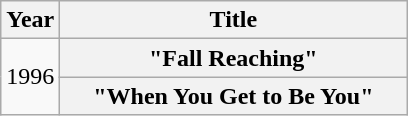<table class="wikitable plainrowheaders">
<tr>
<th>Year</th>
<th style="width:14em;">Title</th>
</tr>
<tr>
<td rowspan="2">1996</td>
<th scope="row">"Fall Reaching"</th>
</tr>
<tr>
<th scope="row">"When You Get to Be You"</th>
</tr>
</table>
